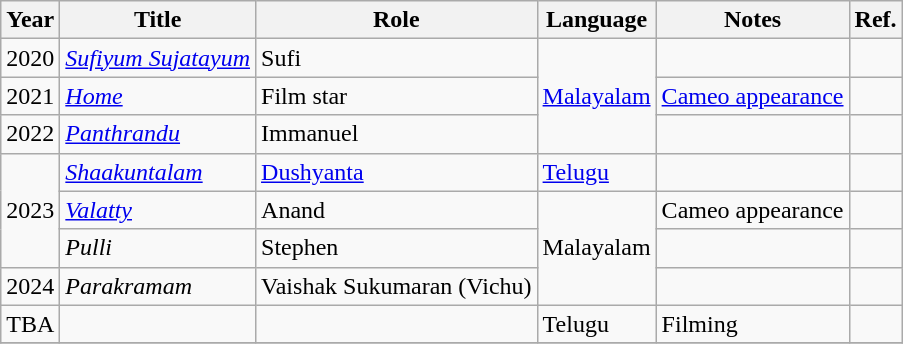<table class="wikitable">
<tr>
<th>Year</th>
<th>Title</th>
<th>Role</th>
<th>Language</th>
<th>Notes</th>
<th>Ref.</th>
</tr>
<tr>
<td>2020</td>
<td><em><a href='#'>Sufiyum Sujatayum</a></em></td>
<td>Sufi</td>
<td rowspan="3"><a href='#'>Malayalam</a></td>
<td></td>
<td></td>
</tr>
<tr>
<td>2021</td>
<td><em><a href='#'>Home</a></em></td>
<td>Film star</td>
<td><a href='#'>Cameo appearance</a></td>
<td></td>
</tr>
<tr>
<td>2022</td>
<td><em><a href='#'>Panthrandu</a></em></td>
<td>Immanuel</td>
<td></td>
<td></td>
</tr>
<tr>
<td rowspan=3>2023</td>
<td><em><a href='#'>Shaakuntalam</a></em></td>
<td><a href='#'>Dushyanta</a></td>
<td><a href='#'>Telugu</a></td>
<td></td>
<td></td>
</tr>
<tr>
<td><em><a href='#'>Valatty</a></em></td>
<td>Anand</td>
<td rowspan="3">Malayalam</td>
<td>Cameo appearance</td>
<td></td>
</tr>
<tr>
<td><em>Pulli</em></td>
<td>Stephen</td>
<td></td>
<td></td>
</tr>
<tr>
<td>2024</td>
<td><em>Parakramam</em></td>
<td>Vaishak Sukumaran (Vichu)</td>
<td></td>
<td></td>
</tr>
<tr>
<td>TBA</td>
<td></td>
<td></td>
<td>Telugu</td>
<td>Filming</td>
<td></td>
</tr>
<tr>
</tr>
</table>
